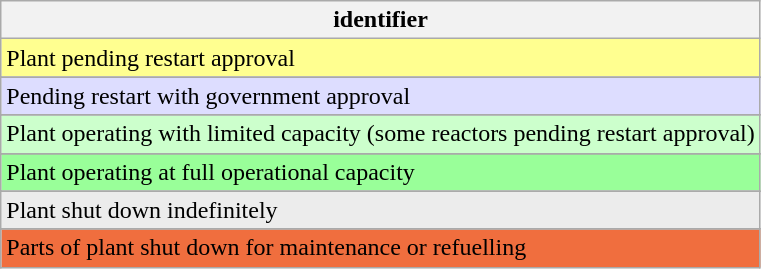<table class="wikitable">
<tr>
<th>identifier</th>
</tr>
<tr style="background-color:#ffff90">
<td>Plant pending restart approval</td>
</tr>
<tr>
</tr>
<tr style="background-color:#DDF">
<td>Pending restart with government approval</td>
</tr>
<tr>
</tr>
<tr style="background-color:#CFC">
<td>Plant operating with limited capacity (some reactors pending restart approval)</td>
</tr>
<tr>
</tr>
<tr style="background-color:#9F9">
<td>Plant operating at full operational capacity</td>
</tr>
<tr>
</tr>
<tr style="background-color:#ececec">
<td>Plant shut down indefinitely</td>
</tr>
<tr>
</tr>
<tr style="background-color:#F06E3E">
<td>Parts of plant shut down for maintenance or refuelling</td>
</tr>
</table>
